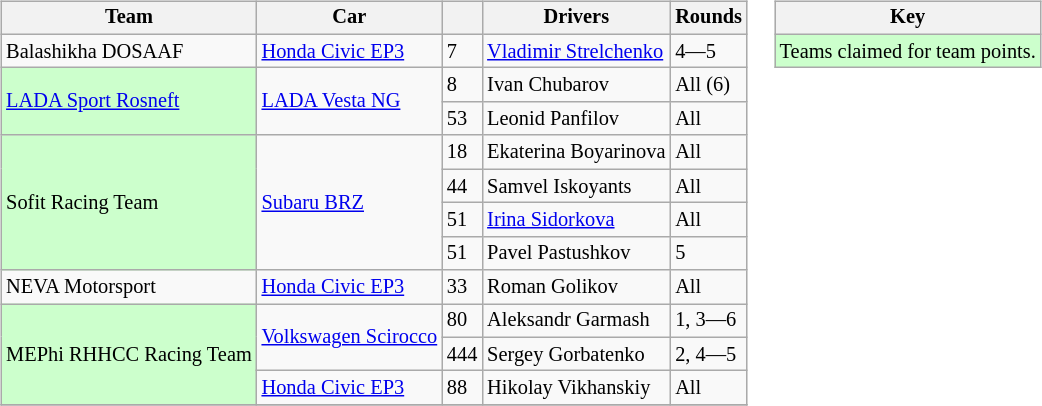<table>
<tr>
<td><br><table class="wikitable" style="font-size: 85%">
<tr>
<th>Team</th>
<th>Car</th>
<th></th>
<th>Drivers</th>
<th>Rounds</th>
</tr>
<tr>
<td>Balashikha DOSAAF</td>
<td><a href='#'>Honda Civic EP3</a></td>
<td>7</td>
<td><a href='#'>Vladimir Strelchenko</a></td>
<td>4—5</td>
</tr>
<tr>
<td rowspan=2 style="background:#ccffcc;"><a href='#'>LADA Sport Rosneft</a></td>
<td rowspan="2"><a href='#'>LADA Vesta NG</a></td>
<td>8</td>
<td>Ivan Chubarov</td>
<td>All (6)</td>
</tr>
<tr>
<td>53</td>
<td>Leonid Panfilov</td>
<td>All</td>
</tr>
<tr>
<td rowspan=4 style="background:#ccffcc;">Sofit Racing Team</td>
<td rowspan=4><a href='#'>Subaru BRZ</a></td>
<td>18</td>
<td>Ekaterina Boyarinova</td>
<td>All</td>
</tr>
<tr>
<td>44</td>
<td>Samvel Iskoyants</td>
<td>All</td>
</tr>
<tr>
<td>51</td>
<td><a href='#'>Irina Sidorkova</a></td>
<td>All</td>
</tr>
<tr>
<td>51</td>
<td>Pavel Pastushkov</td>
<td>5</td>
</tr>
<tr>
<td>NEVA Motorsport</td>
<td><a href='#'>Honda Civic EP3</a></td>
<td>33</td>
<td>Roman Golikov</td>
<td>All</td>
</tr>
<tr>
<td rowspan=3 style="background:#ccffcc;">MEPhi RHHCC Racing Team</td>
<td rowspan=2><a href='#'>Volkswagen Scirocco</a></td>
<td>80</td>
<td>Aleksandr Garmash</td>
<td>1, 3—6</td>
</tr>
<tr>
<td>444</td>
<td>Sergey Gorbatenko</td>
<td>2, 4—5</td>
</tr>
<tr>
<td><a href='#'>Honda Civic EP3</a></td>
<td>88</td>
<td>Hikolay Vikhanskiy</td>
<td>All</td>
</tr>
<tr>
</tr>
</table>
</td>
<td valign="top"><br><table class="wikitable" style="font-size: 85%">
<tr>
<th colspan=2>Key</th>
</tr>
<tr>
<td colspan=2 style="background:#ccffcc;">Teams claimed for team points.</td>
</tr>
</table>
</td>
</tr>
</table>
